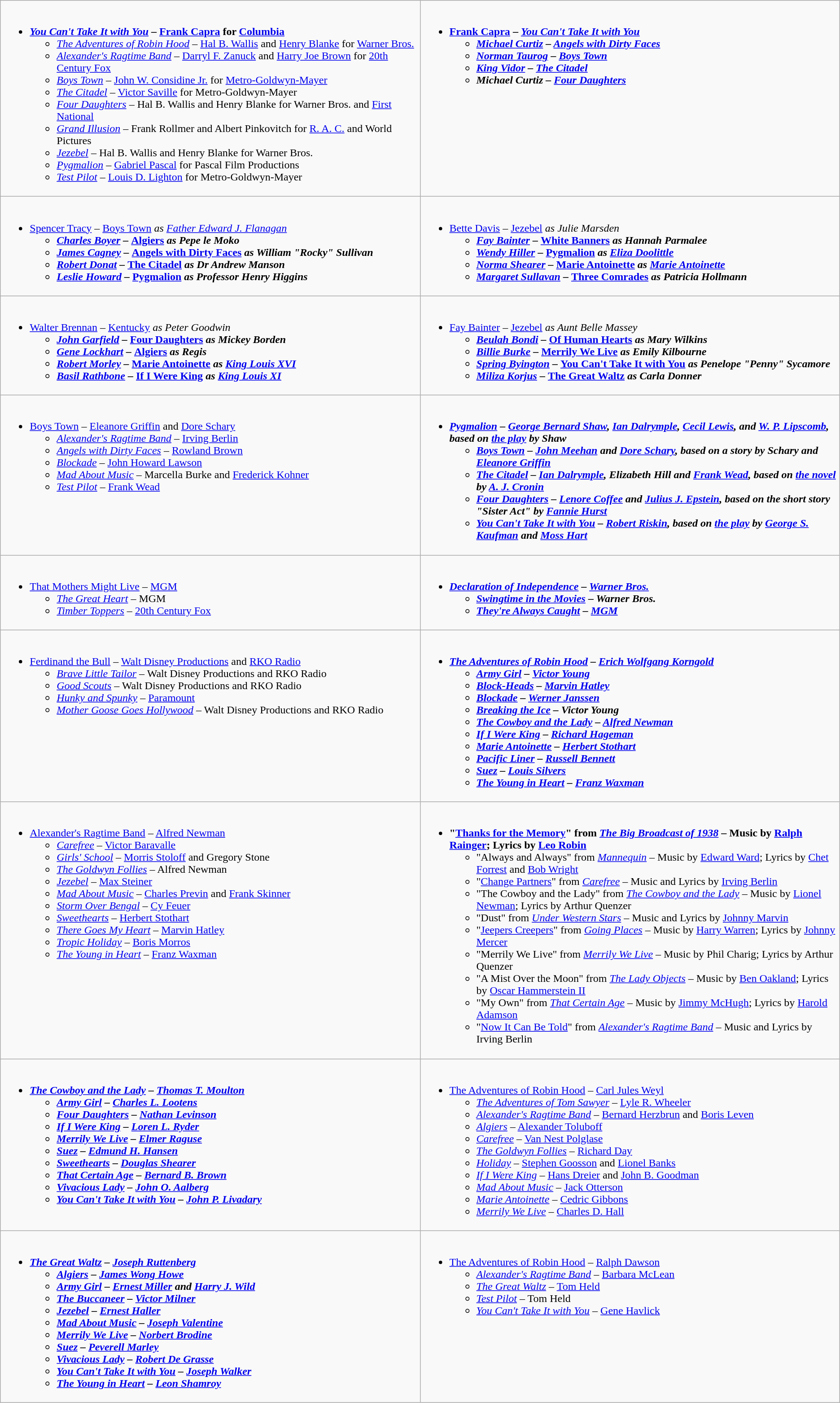<table class=wikitable>
<tr>
<td valign="top" width="50%"><br><ul><li><strong><em><a href='#'>You Can't Take It with You</a></em></strong> <strong>– <a href='#'>Frank Capra</a> for <a href='#'>Columbia</a></strong><ul><li><em><a href='#'>The Adventures of Robin Hood</a></em> – <a href='#'>Hal B. Wallis</a> and <a href='#'>Henry Blanke</a> for <a href='#'>Warner Bros.</a></li><li><em><a href='#'>Alexander's Ragtime Band</a></em> – <a href='#'>Darryl F. Zanuck</a> and <a href='#'>Harry Joe Brown</a> for <a href='#'>20th Century Fox</a></li><li><em><a href='#'>Boys Town</a></em> – <a href='#'>John W. Considine Jr.</a> for <a href='#'>Metro-Goldwyn-Mayer</a></li><li><em><a href='#'>The Citadel</a></em> – <a href='#'>Victor Saville</a> for Metro-Goldwyn-Mayer</li><li><em><a href='#'>Four Daughters</a></em> – Hal B. Wallis and Henry Blanke for Warner Bros. and <a href='#'>First National</a></li><li><em><a href='#'>Grand Illusion</a></em> – Frank Rollmer and Albert Pinkovitch for <a href='#'>R. A. C.</a> and World Pictures</li><li><em><a href='#'>Jezebel</a></em> – Hal B. Wallis and Henry Blanke for Warner Bros.</li><li><em><a href='#'>Pygmalion</a></em> – <a href='#'>Gabriel Pascal</a> for Pascal Film Productions</li><li><em><a href='#'>Test Pilot</a></em> – <a href='#'>Louis D. Lighton</a> for Metro-Goldwyn-Mayer</li></ul></li></ul></td>
<td valign="top" width="50%"><br><ul><li><strong><a href='#'>Frank Capra</a> – <em><a href='#'>You Can't Take It with You</a><strong><em><ul><li><a href='#'>Michael Curtiz</a> – </em><a href='#'>Angels with Dirty Faces</a><em></li><li><a href='#'>Norman Taurog</a> – </em><a href='#'>Boys Town</a><em></li><li><a href='#'>King Vidor</a> – </em><a href='#'>The Citadel</a><em></li><li>Michael Curtiz – </em><a href='#'>Four Daughters</a><em></li></ul></li></ul></td>
</tr>
<tr>
<td valign="top" width="50%"><br><ul><li></strong><a href='#'>Spencer Tracy</a> – </em><a href='#'>Boys Town</a><em> as <a href='#'>Father Edward J. Flanagan</a><strong><ul><li><a href='#'>Charles Boyer</a> – </em><a href='#'>Algiers</a><em> as Pepe le Moko</li><li><a href='#'>James Cagney</a> – </em><a href='#'>Angels with Dirty Faces</a><em> as William "Rocky" Sullivan</li><li><a href='#'>Robert Donat</a> – </em><a href='#'>The Citadel</a><em> as Dr Andrew Manson</li><li><a href='#'>Leslie Howard</a> – </em><a href='#'>Pygmalion</a><em> as Professor Henry Higgins</li></ul></li></ul></td>
<td valign="top" width="50%"><br><ul><li></strong><a href='#'>Bette Davis</a> – </em><a href='#'>Jezebel</a><em> as Julie Marsden<strong><ul><li><a href='#'>Fay Bainter</a> – </em><a href='#'>White Banners</a><em> as Hannah Parmalee</li><li><a href='#'>Wendy Hiller</a> – </em><a href='#'>Pygmalion</a><em> as <a href='#'>Eliza Doolittle</a></li><li><a href='#'>Norma Shearer</a> – </em><a href='#'>Marie Antoinette</a><em> as <a href='#'>Marie Antoinette</a></li><li><a href='#'>Margaret Sullavan</a> – </em><a href='#'>Three Comrades</a><em> as Patricia Hollmann</li></ul></li></ul></td>
</tr>
<tr>
<td valign="top" width="50%"><br><ul><li></strong><a href='#'>Walter Brennan</a> – </em><a href='#'>Kentucky</a><em> as Peter Goodwin<strong><ul><li><a href='#'>John Garfield</a> – </em><a href='#'>Four Daughters</a><em> as Mickey Borden</li><li><a href='#'>Gene Lockhart</a> – </em><a href='#'>Algiers</a><em> as Regis</li><li><a href='#'>Robert Morley</a> – </em><a href='#'>Marie Antoinette</a><em> as <a href='#'>King Louis XVI</a></li><li><a href='#'>Basil Rathbone</a> – </em><a href='#'>If I Were King</a><em> as <a href='#'>King Louis XI</a></li></ul></li></ul></td>
<td valign="top" width="50%"><br><ul><li></strong><a href='#'>Fay Bainter</a> – </em><a href='#'>Jezebel</a><em> as Aunt Belle Massey<strong><ul><li><a href='#'>Beulah Bondi</a> – </em><a href='#'>Of Human Hearts</a><em> as Mary Wilkins</li><li><a href='#'>Billie Burke</a> – </em><a href='#'>Merrily We Live</a><em> as Emily Kilbourne</li><li><a href='#'>Spring Byington</a> – </em><a href='#'>You Can't Take It with You</a><em> as Penelope "Penny" Sycamore</li><li><a href='#'>Miliza Korjus</a> – </em><a href='#'>The Great Waltz</a><em> as Carla Donner</li></ul></li></ul></td>
</tr>
<tr>
<td valign="top" width="50%"><br><ul><li></em></strong><a href='#'>Boys Town</a></em> – <a href='#'>Eleanore Griffin</a> and <a href='#'>Dore Schary</a></strong><ul><li><em><a href='#'>Alexander's Ragtime Band</a></em> – <a href='#'>Irving Berlin</a></li><li><em><a href='#'>Angels with Dirty Faces</a></em> – <a href='#'>Rowland Brown</a></li><li><em><a href='#'>Blockade</a></em> – <a href='#'>John Howard Lawson</a></li><li><em><a href='#'>Mad About Music</a></em> – Marcella Burke and <a href='#'>Frederick Kohner</a></li><li><em><a href='#'>Test Pilot</a></em> – <a href='#'>Frank Wead</a></li></ul></li></ul></td>
<td valign="top" width="50%"><br><ul><li><strong><em><a href='#'>Pygmalion</a><em> – <a href='#'>George Bernard Shaw</a>, <a href='#'>Ian Dalrymple</a>, <a href='#'>Cecil Lewis</a>, and <a href='#'>W. P. Lipscomb</a>, based on <a href='#'>the play</a> by Shaw<strong><ul><li></em><a href='#'>Boys Town</a><em> – <a href='#'>John Meehan</a> and <a href='#'>Dore Schary</a>, based on a story by Schary and <a href='#'>Eleanore Griffin</a></li><li></em><a href='#'>The Citadel</a><em> – <a href='#'>Ian Dalrymple</a>, Elizabeth Hill and <a href='#'>Frank Wead</a>, based on <a href='#'>the novel</a> by <a href='#'>A. J. Cronin</a></li><li></em><a href='#'>Four Daughters</a><em> – <a href='#'>Lenore Coffee</a> and <a href='#'>Julius J. Epstein</a>, based on the short story "Sister Act" by <a href='#'>Fannie Hurst</a></li><li></em><a href='#'>You Can't Take It with You</a><em> – <a href='#'>Robert Riskin</a>, based on <a href='#'>the play</a> by <a href='#'>George S. Kaufman</a> and <a href='#'>Moss Hart</a></li></ul></li></ul></td>
</tr>
<tr>
<td valign="top" width="50%"><br><ul><li></em></strong><a href='#'>That Mothers Might Live</a></em> – <a href='#'>MGM</a></strong><ul><li><em><a href='#'>The Great Heart</a></em> – MGM</li><li><em><a href='#'>Timber Toppers</a></em> – <a href='#'>20th Century Fox</a></li></ul></li></ul></td>
<td valign="top" width="50%"><br><ul><li><strong><em><a href='#'>Declaration of Independence</a><em> – <a href='#'>Warner Bros.</a><strong><ul><li></em><a href='#'>Swingtime in the Movies</a><em> – Warner Bros.</li><li></em><a href='#'>They're Always Caught</a><em> – <a href='#'>MGM</a></li></ul></li></ul></td>
</tr>
<tr>
<td valign="top" width="50%"><br><ul><li></em></strong><a href='#'>Ferdinand the Bull</a></em> – <a href='#'>Walt Disney Productions</a> and <a href='#'>RKO Radio</a></strong><ul><li><em><a href='#'>Brave Little Tailor</a></em> – Walt Disney Productions and RKO Radio</li><li><em><a href='#'>Good Scouts</a></em> – Walt Disney Productions and RKO Radio</li><li><em><a href='#'>Hunky and Spunky</a></em> – <a href='#'>Paramount</a></li><li><em><a href='#'>Mother Goose Goes Hollywood</a></em> – Walt Disney Productions and RKO Radio</li></ul></li></ul></td>
<td valign="top" width="50%"><br><ul><li><strong><em><a href='#'>The Adventures of Robin Hood</a><em> – <a href='#'>Erich Wolfgang Korngold</a><strong><ul><li></em><a href='#'>Army Girl</a><em> – <a href='#'>Victor Young</a></li><li></em><a href='#'>Block-Heads</a><em> – <a href='#'>Marvin Hatley</a></li><li></em><a href='#'>Blockade</a><em> – <a href='#'>Werner Janssen</a></li><li></em><a href='#'>Breaking the Ice</a><em> – Victor Young</li><li></em><a href='#'>The Cowboy and the Lady</a><em> – <a href='#'>Alfred Newman</a></li><li></em><a href='#'>If I Were King</a><em> – <a href='#'>Richard Hageman</a></li><li></em><a href='#'>Marie Antoinette</a><em> – <a href='#'>Herbert Stothart</a></li><li></em><a href='#'>Pacific Liner</a><em> – <a href='#'>Russell Bennett</a></li><li></em><a href='#'>Suez</a><em> – <a href='#'>Louis Silvers</a></li><li></em><a href='#'>The Young in Heart</a><em> – <a href='#'>Franz Waxman</a></li></ul></li></ul></td>
</tr>
<tr>
<td valign="top" width="50%"><br><ul><li></em></strong><a href='#'>Alexander's Ragtime Band</a></em> – <a href='#'>Alfred Newman</a></strong><ul><li><em><a href='#'>Carefree</a></em> – <a href='#'>Victor Baravalle</a></li><li><em><a href='#'>Girls' School</a></em> – <a href='#'>Morris Stoloff</a> and Gregory Stone</li><li><em><a href='#'>The Goldwyn Follies</a></em> – Alfred Newman</li><li><em><a href='#'>Jezebel</a></em> – <a href='#'>Max Steiner</a></li><li><em><a href='#'>Mad About Music</a></em> – <a href='#'>Charles Previn</a> and <a href='#'>Frank Skinner</a></li><li><em><a href='#'>Storm Over Bengal</a></em> – <a href='#'>Cy Feuer</a></li><li><em><a href='#'>Sweethearts</a></em> – <a href='#'>Herbert Stothart</a></li><li><em><a href='#'>There Goes My Heart</a></em> – <a href='#'>Marvin Hatley</a></li><li><em><a href='#'>Tropic Holiday</a></em> – <a href='#'>Boris Morros</a></li><li><em><a href='#'>The Young in Heart</a></em> – <a href='#'>Franz Waxman</a></li></ul></li></ul></td>
<td valign="top" width="50%"><br><ul><li><strong>"<a href='#'>Thanks for the Memory</a>" from <em><a href='#'>The Big Broadcast of 1938</a></em> – Music by <a href='#'>Ralph Rainger</a>; Lyrics by <a href='#'>Leo Robin</a></strong><ul><li>"Always and Always" from <em><a href='#'>Mannequin</a></em> – Music by <a href='#'>Edward Ward</a>; Lyrics by <a href='#'>Chet Forrest</a> and <a href='#'>Bob Wright</a></li><li>"<a href='#'>Change Partners</a>" from <em><a href='#'>Carefree</a></em> – Music and Lyrics by <a href='#'>Irving Berlin</a></li><li>"The Cowboy and the Lady" from <em><a href='#'>The Cowboy and the Lady</a></em> – Music by <a href='#'>Lionel Newman</a>; Lyrics by Arthur Quenzer</li><li>"Dust" from <em><a href='#'>Under Western Stars</a></em> – Music and Lyrics by <a href='#'>Johnny Marvin</a></li><li>"<a href='#'>Jeepers Creepers</a>" from <em><a href='#'>Going Places</a></em> – Music by <a href='#'>Harry Warren</a>; Lyrics by <a href='#'>Johnny Mercer</a></li><li>"Merrily We Live" from <em><a href='#'>Merrily We Live</a></em> – Music by Phil Charig; Lyrics by Arthur Quenzer</li><li>"A Mist Over the Moon" from <em><a href='#'>The Lady Objects</a></em> – Music by <a href='#'>Ben Oakland</a>; Lyrics by <a href='#'>Oscar Hammerstein II</a></li><li>"My Own" from <em><a href='#'>That Certain Age</a></em> – Music by <a href='#'>Jimmy McHugh</a>; Lyrics by <a href='#'>Harold Adamson</a></li><li>"<a href='#'>Now It Can Be Told</a>" from <em><a href='#'>Alexander's Ragtime Band</a></em> – Music and Lyrics by Irving Berlin</li></ul></li></ul></td>
</tr>
<tr>
<td valign="top" width="50%"><br><ul><li><strong><em><a href='#'>The Cowboy and the Lady</a><em> – <a href='#'>Thomas T. Moulton</a><strong><ul><li></em><a href='#'>Army Girl</a><em> – <a href='#'>Charles L. Lootens</a></li><li></em><a href='#'>Four Daughters</a><em> – <a href='#'>Nathan Levinson</a></li><li></em><a href='#'>If I Were King</a><em> – <a href='#'>Loren L. Ryder</a></li><li></em><a href='#'>Merrily We Live</a><em> – <a href='#'>Elmer Raguse</a></li><li></em><a href='#'>Suez</a><em> – <a href='#'>Edmund H. Hansen</a></li><li></em><a href='#'>Sweethearts</a><em> – <a href='#'>Douglas Shearer</a></li><li></em><a href='#'>That Certain Age</a><em> – <a href='#'>Bernard B. Brown</a></li><li></em><a href='#'>Vivacious Lady</a><em> – <a href='#'>John O. Aalberg</a></li><li></em><a href='#'>You Can't Take It with You</a><em> – <a href='#'>John P. Livadary</a></li></ul></li></ul></td>
<td valign="top" width="50%"><br><ul><li></em></strong><a href='#'>The Adventures of Robin Hood</a></em> – <a href='#'>Carl Jules Weyl</a></strong><ul><li><em><a href='#'>The Adventures of Tom Sawyer</a></em> – <a href='#'>Lyle R. Wheeler</a></li><li><em><a href='#'>Alexander's Ragtime Band</a></em> – <a href='#'>Bernard Herzbrun</a> and <a href='#'>Boris Leven</a></li><li><em><a href='#'>Algiers</a></em> – <a href='#'>Alexander Toluboff</a></li><li><em><a href='#'>Carefree</a></em> – <a href='#'>Van Nest Polglase</a></li><li><em><a href='#'>The Goldwyn Follies</a></em> – <a href='#'>Richard Day</a></li><li><em><a href='#'>Holiday</a></em> – <a href='#'>Stephen Goosson</a> and <a href='#'>Lionel Banks</a></li><li><em><a href='#'>If I Were King</a></em> – <a href='#'>Hans Dreier</a> and <a href='#'>John B. Goodman</a></li><li><em><a href='#'>Mad About Music</a></em> – <a href='#'>Jack Otterson</a></li><li><em><a href='#'>Marie Antoinette</a></em> – <a href='#'>Cedric Gibbons</a></li><li><em><a href='#'>Merrily We Live</a></em> – <a href='#'>Charles D. Hall</a></li></ul></li></ul></td>
</tr>
<tr>
<td valign="top" width="50%"><br><ul><li><strong><em><a href='#'>The Great Waltz</a><em> – <a href='#'>Joseph Ruttenberg</a><strong><ul><li></em><a href='#'>Algiers</a><em> – <a href='#'>James Wong Howe</a></li><li></em><a href='#'>Army Girl</a><em> – <a href='#'>Ernest Miller</a> and <a href='#'>Harry J. Wild</a></li><li></em><a href='#'>The Buccaneer</a><em> – <a href='#'>Victor Milner</a></li><li></em><a href='#'>Jezebel</a><em> – <a href='#'>Ernest Haller</a></li><li></em><a href='#'>Mad About Music</a><em> – <a href='#'>Joseph Valentine</a></li><li></em><a href='#'>Merrily We Live</a><em> – <a href='#'>Norbert Brodine</a></li><li></em><a href='#'>Suez</a><em> – <a href='#'>Peverell Marley</a></li><li></em><a href='#'>Vivacious Lady</a><em> – <a href='#'>Robert De Grasse</a></li><li></em><a href='#'>You Can't Take It with You</a><em> – <a href='#'>Joseph Walker</a></li><li></em><a href='#'>The Young in Heart</a><em> – <a href='#'>Leon Shamroy</a></li></ul></li></ul></td>
<td valign="top" width="50%"><br><ul><li></em></strong><a href='#'>The Adventures of Robin Hood</a></em> – <a href='#'>Ralph Dawson</a></strong><ul><li><em><a href='#'>Alexander's Ragtime Band</a></em> – <a href='#'>Barbara McLean</a></li><li><em><a href='#'>The Great Waltz</a></em> – <a href='#'>Tom Held</a></li><li><em><a href='#'>Test Pilot</a></em> – Tom Held</li><li><em><a href='#'>You Can't Take It with You</a></em> – <a href='#'>Gene Havlick</a></li></ul></li></ul></td>
</tr>
</table>
